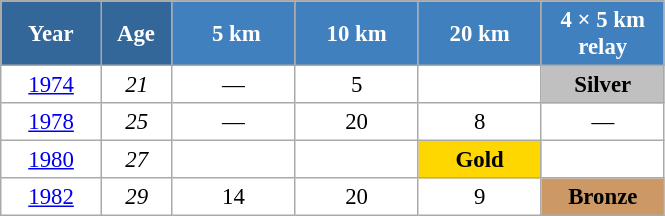<table class="wikitable" style="font-size:95%; text-align:center; border:grey solid 1px; border-collapse:collapse; background:#ffffff;">
<tr>
<th style="background-color:#369; color:white; width:60px;"> Year </th>
<th style="background-color:#369; color:white; width:40px;"> Age </th>
<th style="background-color:#4180be; color:white; width:75px;"> 5 km</th>
<th style="background-color:#4180be; color:white; width:75px;"> 10 km </th>
<th style="background-color:#4180be; color:white; width:75px;"> 20 km </th>
<th style="background-color:#4180be; color:white; width:75px;"> 4 × 5 km <br> relay </th>
</tr>
<tr>
<td><a href='#'>1974</a></td>
<td><em>21</em></td>
<td>—</td>
<td>5</td>
<td></td>
<td style="background:silver;"><strong>Silver</strong></td>
</tr>
<tr>
<td><a href='#'>1978</a></td>
<td><em>25</em></td>
<td>—</td>
<td>20</td>
<td>8</td>
<td>—</td>
</tr>
<tr>
<td><a href='#'>1980</a></td>
<td><em>27</em></td>
<td></td>
<td></td>
<td style="background:gold;"><strong>Gold</strong></td>
<td></td>
</tr>
<tr>
<td><a href='#'>1982</a></td>
<td><em>29</em></td>
<td>14</td>
<td>20</td>
<td>9</td>
<td bgcolor="cc9966"><strong>Bronze</strong></td>
</tr>
</table>
